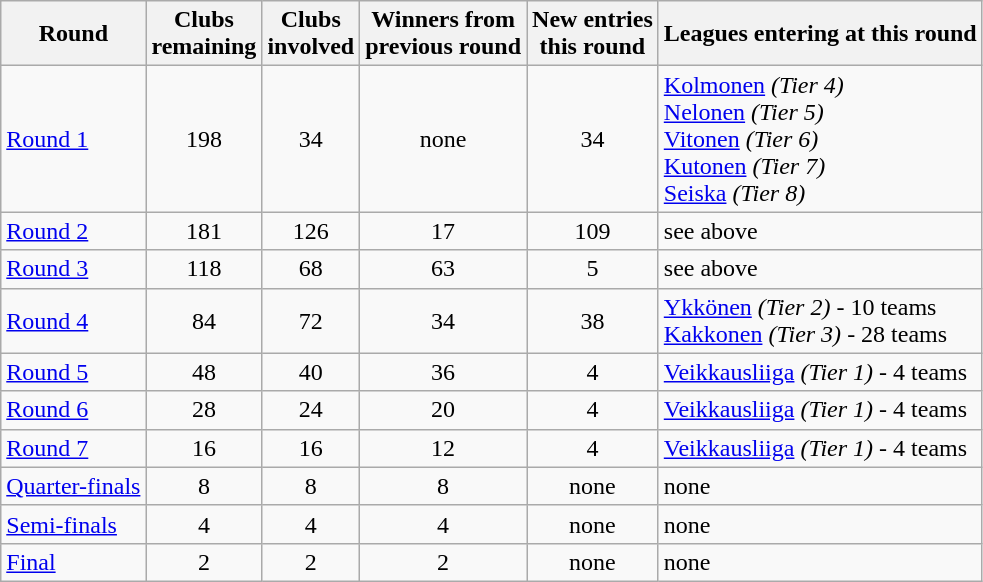<table class="wikitable">
<tr>
<th>Round</th>
<th>Clubs<br>remaining</th>
<th>Clubs<br>involved</th>
<th>Winners from<br>previous round</th>
<th>New entries<br>this round</th>
<th>Leagues entering at this round</th>
</tr>
<tr>
<td><a href='#'>Round 1</a></td>
<td style="text-align:center;">198</td>
<td style="text-align:center;">34</td>
<td style="text-align:center;">none</td>
<td style="text-align:center;">34</td>
<td><a href='#'>Kolmonen</a> <em>(Tier 4)</em><br><a href='#'>Nelonen</a> <em>(Tier 5)</em><br><a href='#'>Vitonen</a> <em>(Tier 6)</em><br><a href='#'>Kutonen</a> <em>(Tier 7)</em><br><a href='#'>Seiska</a> <em>(Tier 8)</em><br></td>
</tr>
<tr>
<td><a href='#'>Round 2</a></td>
<td style="text-align:center;">181</td>
<td style="text-align:center;">126</td>
<td style="text-align:center;">17</td>
<td style="text-align:center;">109</td>
<td>see above</td>
</tr>
<tr>
<td><a href='#'>Round 3</a></td>
<td style="text-align:center;">118</td>
<td style="text-align:center;">68</td>
<td style="text-align:center;">63</td>
<td style="text-align:center;">5</td>
<td>see above</td>
</tr>
<tr>
<td><a href='#'>Round 4</a></td>
<td style="text-align:center;">84</td>
<td style="text-align:center;">72</td>
<td style="text-align:center;">34</td>
<td style="text-align:center;">38</td>
<td><a href='#'>Ykkönen</a> <em>(Tier 2)</em> - 10 teams<br><a href='#'>Kakkonen</a> <em>(Tier 3)</em> - 28 teams</td>
</tr>
<tr>
<td><a href='#'>Round 5</a></td>
<td style="text-align:center;">48</td>
<td style="text-align:center;">40</td>
<td style="text-align:center;">36</td>
<td style="text-align:center;">4</td>
<td><a href='#'>Veikkausliiga</a> <em>(Tier 1)</em> - 4 teams</td>
</tr>
<tr>
<td><a href='#'>Round 6</a></td>
<td style="text-align:center;">28</td>
<td style="text-align:center;">24</td>
<td style="text-align:center;">20</td>
<td style="text-align:center;">4</td>
<td><a href='#'>Veikkausliiga</a> <em>(Tier 1)</em> - 4 teams</td>
</tr>
<tr>
<td><a href='#'>Round 7</a></td>
<td style="text-align:center;">16</td>
<td style="text-align:center;">16</td>
<td style="text-align:center;">12</td>
<td style="text-align:center;">4</td>
<td><a href='#'>Veikkausliiga</a> <em>(Tier 1)</em> - 4 teams</td>
</tr>
<tr>
<td><a href='#'>Quarter-finals</a></td>
<td style="text-align:center;">8</td>
<td style="text-align:center;">8</td>
<td style="text-align:center;">8</td>
<td style="text-align:center;">none</td>
<td>none</td>
</tr>
<tr>
<td><a href='#'>Semi-finals</a></td>
<td style="text-align:center;">4</td>
<td style="text-align:center;">4</td>
<td style="text-align:center;">4</td>
<td style="text-align:center;">none</td>
<td>none</td>
</tr>
<tr>
<td><a href='#'>Final</a></td>
<td style="text-align:center;">2</td>
<td style="text-align:center;">2</td>
<td style="text-align:center;">2</td>
<td style="text-align:center;">none</td>
<td>none</td>
</tr>
</table>
